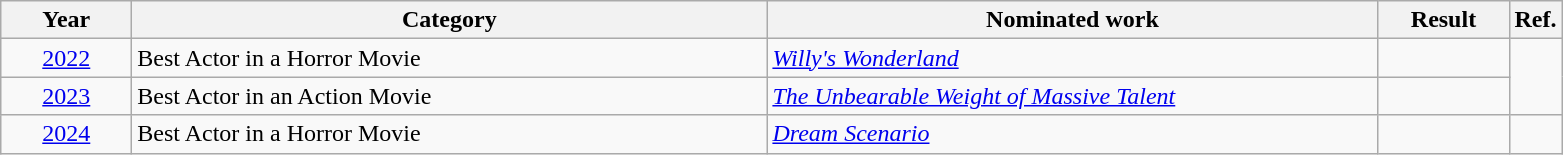<table class="wikitable">
<tr>
<th scope="col" style="width:5em;">Year</th>
<th scope="col" style="width:26em;">Category</th>
<th scope="col" style="width:25em;">Nominated work</th>
<th scope="col" style="width:5em;">Result</th>
<th>Ref.</th>
</tr>
<tr>
<td style="text-align:center;"><a href='#'>2022</a></td>
<td>Best Actor in a Horror Movie</td>
<td><em><a href='#'>Willy's Wonderland</a></em></td>
<td></td>
</tr>
<tr>
<td style="text-align:center;"><a href='#'>2023</a></td>
<td>Best Actor in an Action Movie</td>
<td><em><a href='#'>The Unbearable Weight of Massive Talent</a></em></td>
<td></td>
</tr>
<tr>
<td style="text-align:center;"><a href='#'>2024</a></td>
<td>Best Actor in a Horror Movie</td>
<td><em><a href='#'>Dream Scenario</a></em></td>
<td></td>
<td></td>
</tr>
</table>
